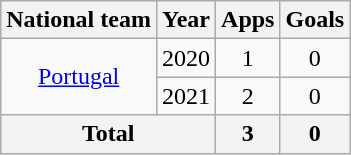<table class="wikitable" style="text-align:center">
<tr>
<th>National team</th>
<th>Year</th>
<th>Apps</th>
<th>Goals</th>
</tr>
<tr>
<td rowspan="2"><a href='#'>Portugal</a></td>
<td>2020</td>
<td>1</td>
<td>0</td>
</tr>
<tr>
<td>2021</td>
<td>2</td>
<td>0</td>
</tr>
<tr>
<th colspan="2">Total</th>
<th>3</th>
<th>0</th>
</tr>
</table>
